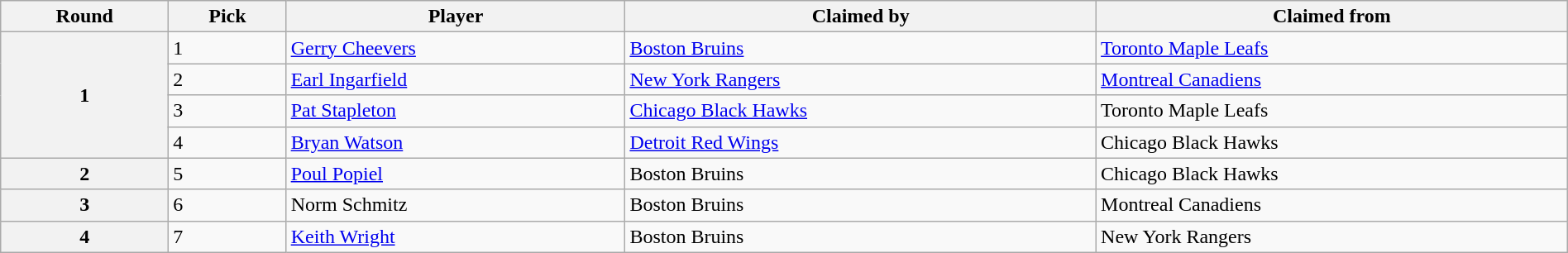<table class="wikitable" style="width: 100%">
<tr>
<th scope="col">Round</th>
<th scope="col">Pick</th>
<th scope="col">Player</th>
<th scope="col">Claimed by</th>
<th scope="col">Claimed from</th>
</tr>
<tr>
<th scope="row" rowspan="4">1</th>
<td>1</td>
<td><a href='#'>Gerry Cheevers</a></td>
<td><a href='#'>Boston Bruins</a></td>
<td><a href='#'>Toronto Maple Leafs</a></td>
</tr>
<tr>
<td>2</td>
<td><a href='#'>Earl Ingarfield</a></td>
<td><a href='#'>New York Rangers</a></td>
<td><a href='#'>Montreal Canadiens</a></td>
</tr>
<tr>
<td>3</td>
<td><a href='#'>Pat Stapleton</a></td>
<td><a href='#'>Chicago Black Hawks</a></td>
<td>Toronto Maple Leafs</td>
</tr>
<tr>
<td>4</td>
<td><a href='#'>Bryan Watson</a></td>
<td><a href='#'>Detroit Red Wings</a></td>
<td>Chicago Black Hawks</td>
</tr>
<tr>
<th scope="row">2</th>
<td>5</td>
<td><a href='#'>Poul Popiel</a></td>
<td>Boston Bruins</td>
<td>Chicago Black Hawks</td>
</tr>
<tr>
<th scope="row">3</th>
<td>6</td>
<td>Norm Schmitz</td>
<td>Boston Bruins</td>
<td>Montreal Canadiens</td>
</tr>
<tr>
<th scope="row">4</th>
<td>7</td>
<td><a href='#'>Keith Wright</a></td>
<td>Boston Bruins</td>
<td>New York Rangers</td>
</tr>
</table>
